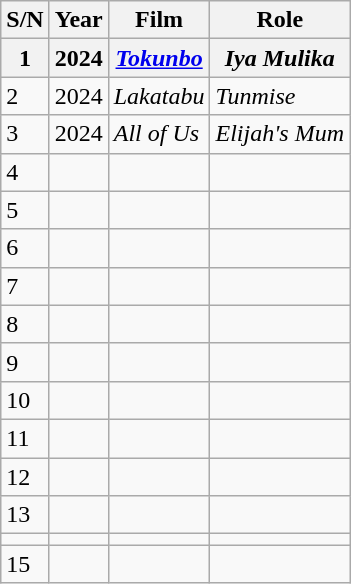<table class="wikitable">
<tr>
<th>S/N</th>
<th>Year</th>
<th>Film</th>
<th>Role</th>
</tr>
<tr>
<th>1</th>
<th>2024</th>
<th><em><a href='#'>Tokunbo</a></em></th>
<th><em>Iya Mulika</em></th>
</tr>
<tr>
<td>2</td>
<td>2024</td>
<td><em>Lakatabu</em></td>
<td><em>Tunmise</em></td>
</tr>
<tr>
<td>3</td>
<td>2024</td>
<td><em>All of Us</em></td>
<td><em>Elijah's Mum</em></td>
</tr>
<tr>
<td>4</td>
<td></td>
<td></td>
<td></td>
</tr>
<tr>
<td>5</td>
<td></td>
<td></td>
<td></td>
</tr>
<tr>
<td>6</td>
<td></td>
<td></td>
<td></td>
</tr>
<tr>
<td>7</td>
<td></td>
<td></td>
<td></td>
</tr>
<tr>
<td>8</td>
<td></td>
<td></td>
<td></td>
</tr>
<tr>
<td>9</td>
<td></td>
<td></td>
<td></td>
</tr>
<tr>
<td>10</td>
<td></td>
<td></td>
<td></td>
</tr>
<tr>
<td>11</td>
<td></td>
<td></td>
<td></td>
</tr>
<tr>
<td>12</td>
<td></td>
<td></td>
<td></td>
</tr>
<tr>
<td>13</td>
<td></td>
<td></td>
<td></td>
</tr>
<tr>
<td></td>
<td></td>
<td></td>
<td></td>
</tr>
<tr>
<td>15</td>
<td></td>
<td></td>
<td></td>
</tr>
</table>
